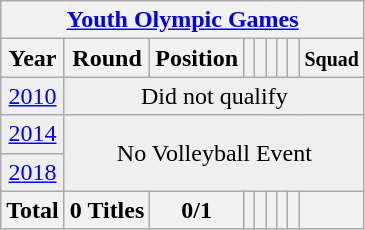<table class="wikitable" style="text-align: center;">
<tr>
<th colspan=9><a href='#'>Youth Olympic Games</a></th>
</tr>
<tr>
<th>Year</th>
<th>Round</th>
<th>Position</th>
<th></th>
<th></th>
<th></th>
<th></th>
<th></th>
<th><small>Squad</small></th>
</tr>
<tr bgcolor="efefef">
<td> <a href='#'>2010</a></td>
<td colspan=9>Did not qualify</td>
</tr>
<tr bgcolor="efefef">
<td> <a href='#'>2014</a></td>
<td colspan=9 rowspan= 2 align=center>No Volleyball Event</td>
</tr>
<tr bgcolor="efefef">
<td> <a href='#'>2018</a></td>
</tr>
<tr>
<th>Total</th>
<th>0 Titles</th>
<th>0/1</th>
<th></th>
<th></th>
<th></th>
<th></th>
<th></th>
<th></th>
</tr>
</table>
